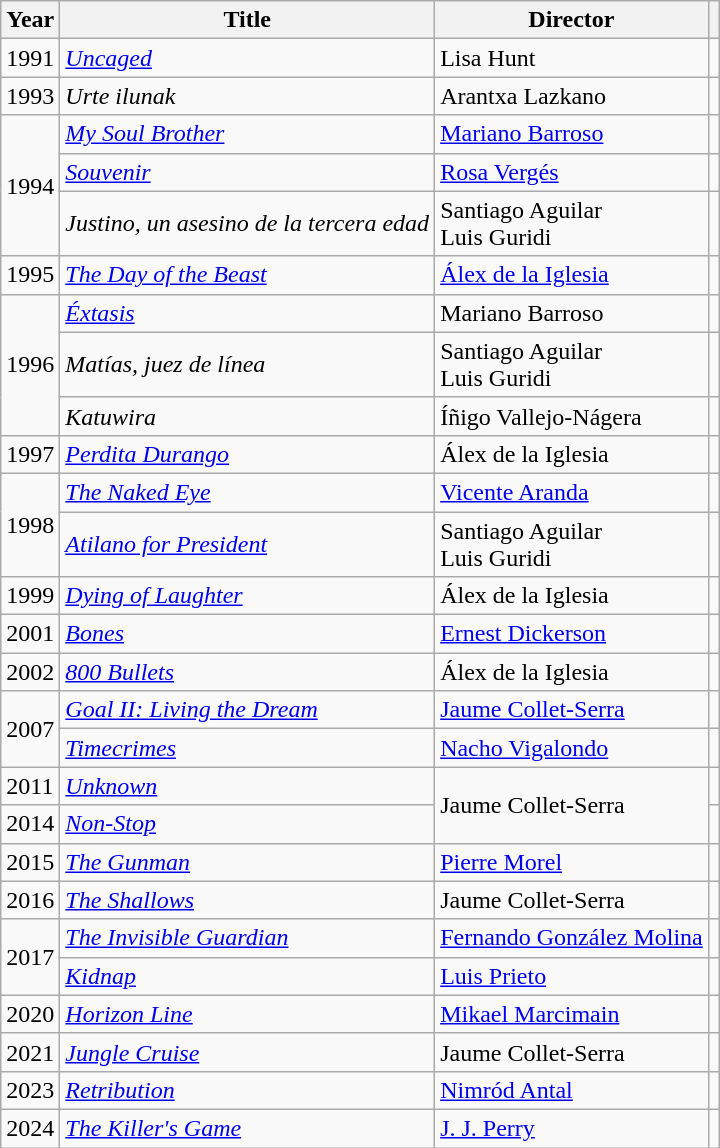<table class="wikitable">
<tr>
<th>Year</th>
<th>Title</th>
<th>Director</th>
<th></th>
</tr>
<tr>
<td>1991</td>
<td><em><a href='#'>Uncaged</a></em></td>
<td>Lisa Hunt</td>
<td></td>
</tr>
<tr>
<td>1993</td>
<td><em>Urte ilunak</em></td>
<td>Arantxa Lazkano</td>
<td></td>
</tr>
<tr>
<td rowspan=3>1994</td>
<td><em><a href='#'>My Soul Brother</a></em></td>
<td><a href='#'>Mariano Barroso</a></td>
<td></td>
</tr>
<tr>
<td><em><a href='#'>Souvenir</a></em></td>
<td><a href='#'>Rosa Vergés</a></td>
<td></td>
</tr>
<tr>
<td><em>Justino, un asesino de la tercera edad</em></td>
<td>Santiago Aguilar<br>Luis Guridi</td>
<td></td>
</tr>
<tr>
<td>1995</td>
<td><em><a href='#'>The Day of the Beast</a></em></td>
<td><a href='#'>Álex de la Iglesia</a></td>
<td></td>
</tr>
<tr>
<td rowspan=3>1996</td>
<td><em><a href='#'>Éxtasis</a></em></td>
<td>Mariano Barroso</td>
<td></td>
</tr>
<tr>
<td><em>Matías, juez de línea</em></td>
<td>Santiago Aguilar<br>Luis Guridi</td>
<td></td>
</tr>
<tr>
<td><em>Katuwira</em></td>
<td>Íñigo Vallejo-Nágera</td>
<td></td>
</tr>
<tr>
<td>1997</td>
<td><em><a href='#'>Perdita Durango</a></em></td>
<td>Álex de la Iglesia</td>
<td></td>
</tr>
<tr>
<td rowspan=2>1998</td>
<td><em><a href='#'>The Naked Eye</a></em></td>
<td><a href='#'>Vicente Aranda</a></td>
<td></td>
</tr>
<tr>
<td><em><a href='#'>Atilano for President</a></em></td>
<td>Santiago Aguilar<br>Luis Guridi</td>
<td></td>
</tr>
<tr>
<td>1999</td>
<td><em><a href='#'>Dying of Laughter</a></em></td>
<td>Álex de la Iglesia</td>
<td></td>
</tr>
<tr>
<td>2001</td>
<td><em><a href='#'>Bones</a></em></td>
<td><a href='#'>Ernest Dickerson</a></td>
<td></td>
</tr>
<tr>
<td>2002</td>
<td><em><a href='#'>800 Bullets</a></em></td>
<td>Álex de la Iglesia</td>
<td></td>
</tr>
<tr>
<td rowspan=2>2007</td>
<td><em><a href='#'>Goal II: Living the Dream</a></em></td>
<td><a href='#'>Jaume Collet-Serra</a></td>
<td></td>
</tr>
<tr>
<td><em><a href='#'>Timecrimes</a></em></td>
<td><a href='#'>Nacho Vigalondo</a></td>
<td></td>
</tr>
<tr>
<td>2011</td>
<td><em><a href='#'>Unknown</a></em></td>
<td rowspan=2>Jaume Collet-Serra</td>
<td></td>
</tr>
<tr>
<td>2014</td>
<td><em><a href='#'>Non-Stop</a></em></td>
<td></td>
</tr>
<tr>
<td>2015</td>
<td><em><a href='#'>The Gunman</a></em></td>
<td><a href='#'>Pierre Morel</a></td>
<td></td>
</tr>
<tr>
<td>2016</td>
<td><em><a href='#'>The Shallows</a></em></td>
<td>Jaume Collet-Serra</td>
<td></td>
</tr>
<tr>
<td rowspan=2>2017</td>
<td><em><a href='#'>The Invisible Guardian</a></em></td>
<td><a href='#'>Fernando González Molina</a></td>
<td></td>
</tr>
<tr>
<td><em><a href='#'>Kidnap</a></em></td>
<td><a href='#'>Luis Prieto</a></td>
<td></td>
</tr>
<tr>
<td>2020</td>
<td><em><a href='#'>Horizon Line</a></em></td>
<td><a href='#'>Mikael Marcimain</a></td>
<td></td>
</tr>
<tr>
<td>2021</td>
<td><em><a href='#'>Jungle Cruise</a></em></td>
<td>Jaume Collet-Serra</td>
<td></td>
</tr>
<tr>
<td>2023</td>
<td><em><a href='#'>Retribution</a></em></td>
<td><a href='#'>Nimród Antal</a></td>
<td></td>
</tr>
<tr>
<td>2024</td>
<td><em><a href='#'>The Killer's Game</a></em></td>
<td><a href='#'>J. J. Perry</a></td>
<td></td>
</tr>
</table>
